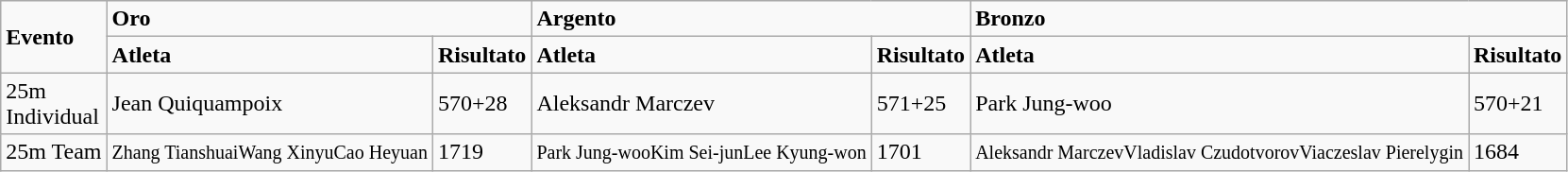<table class="wikitable">
<tr>
<td rowspan="2"><strong>Evento</strong></td>
<td colspan="2"><strong>Oro</strong></td>
<td colspan="2"><strong>Argento</strong></td>
<td colspan="2"><strong>Bronzo</strong></td>
</tr>
<tr>
<td><strong>Atleta</strong></td>
<td><strong>Risultato</strong></td>
<td><strong>Atleta</strong></td>
<td><strong>Risultato</strong></td>
<td><strong>Atleta</strong></td>
<td><strong>Risultato</strong></td>
</tr>
<tr>
<td>25m<br>Individual</td>
<td> Jean Quiquampoix</td>
<td>570+28</td>
<td> Aleksandr Marczev</td>
<td>571+25</td>
<td> Park Jung-woo</td>
<td>570+21</td>
</tr>
<tr>
<td>25m Team</td>
<td><small>Zhang Tianshuai</small><small>Wang Xinyu</small><small>Cao Heyuan</small></td>
<td>1719</td>
<td><small>Park Jung-woo</small><small>Kim Sei-jun</small><small>Lee Kyung-won</small></td>
<td>1701</td>
<td><small>Aleksandr Marczev</small><small>Vladislav Czudotvorov</small><small>Viaczeslav Pierelygin</small></td>
<td>1684</td>
</tr>
</table>
